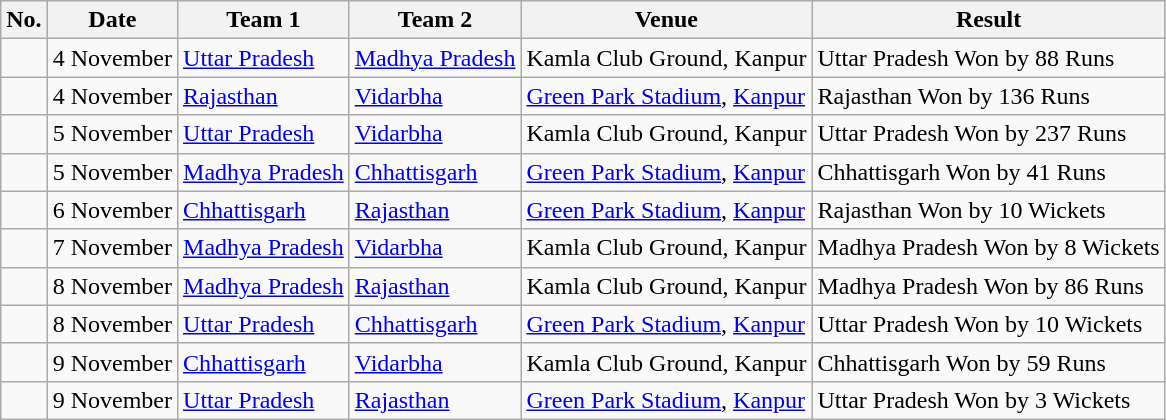<table class="wikitable collapsible collapsed">
<tr>
<th>No.</th>
<th>Date</th>
<th>Team 1</th>
<th>Team 2</th>
<th>Venue</th>
<th>Result</th>
</tr>
<tr>
<td> </td>
<td>4 November</td>
<td><a href='#'>Uttar Pradesh</a></td>
<td><a href='#'>Madhya Pradesh</a></td>
<td>Kamla Club Ground, Kanpur</td>
<td>Uttar Pradesh Won by 88 Runs</td>
</tr>
<tr>
<td> </td>
<td>4 November</td>
<td><a href='#'>Rajasthan</a></td>
<td><a href='#'>Vidarbha</a></td>
<td><a href='#'>Green Park Stadium</a>, <a href='#'>Kanpur</a></td>
<td>Rajasthan Won by 136 Runs</td>
</tr>
<tr>
<td> </td>
<td>5 November</td>
<td><a href='#'>Uttar Pradesh</a></td>
<td><a href='#'>Vidarbha</a></td>
<td>Kamla Club Ground, Kanpur</td>
<td>Uttar Pradesh Won by 237 Runs</td>
</tr>
<tr>
<td> </td>
<td>5 November</td>
<td><a href='#'>Madhya Pradesh</a></td>
<td><a href='#'>Chhattisgarh</a></td>
<td><a href='#'>Green Park Stadium</a>, <a href='#'>Kanpur</a></td>
<td>Chhattisgarh Won by 41 Runs</td>
</tr>
<tr>
<td> </td>
<td>6 November</td>
<td><a href='#'>Chhattisgarh</a></td>
<td><a href='#'>Rajasthan</a></td>
<td><a href='#'>Green Park Stadium</a>, <a href='#'>Kanpur</a></td>
<td>Rajasthan Won by 10 Wickets</td>
</tr>
<tr>
<td> </td>
<td>7 November</td>
<td><a href='#'>Madhya Pradesh</a></td>
<td><a href='#'>Vidarbha</a></td>
<td>Kamla Club Ground, Kanpur</td>
<td>Madhya Pradesh Won by 8 Wickets</td>
</tr>
<tr>
<td> </td>
<td>8 November</td>
<td><a href='#'>Madhya Pradesh</a></td>
<td><a href='#'>Rajasthan</a></td>
<td>Kamla Club Ground, Kanpur</td>
<td>Madhya Pradesh Won by 86 Runs</td>
</tr>
<tr>
<td> </td>
<td>8 November</td>
<td><a href='#'>Uttar Pradesh</a></td>
<td><a href='#'>Chhattisgarh</a></td>
<td><a href='#'>Green Park Stadium</a>, <a href='#'>Kanpur</a></td>
<td>Uttar Pradesh Won by 10 Wickets</td>
</tr>
<tr>
<td> </td>
<td>9 November</td>
<td><a href='#'>Chhattisgarh</a></td>
<td><a href='#'>Vidarbha</a></td>
<td>Kamla Club Ground, Kanpur</td>
<td>Chhattisgarh Won by 59 Runs</td>
</tr>
<tr>
<td> </td>
<td>9 November</td>
<td><a href='#'>Uttar Pradesh</a></td>
<td><a href='#'>Rajasthan</a></td>
<td><a href='#'>Green Park Stadium</a>, <a href='#'>Kanpur</a></td>
<td>Uttar Pradesh Won by 3 Wickets</td>
</tr>
</table>
